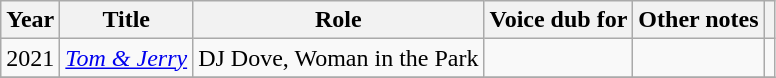<table class="wikitable">
<tr>
<th>Year</th>
<th>Title</th>
<th>Role</th>
<th>Voice dub for</th>
<th>Other notes</th>
<th></th>
</tr>
<tr>
<td>2021</td>
<td><em><a href='#'>Tom & Jerry</a></em></td>
<td>DJ Dove, Woman in the Park</td>
<td></td>
<td></td>
<td></td>
</tr>
<tr>
</tr>
</table>
